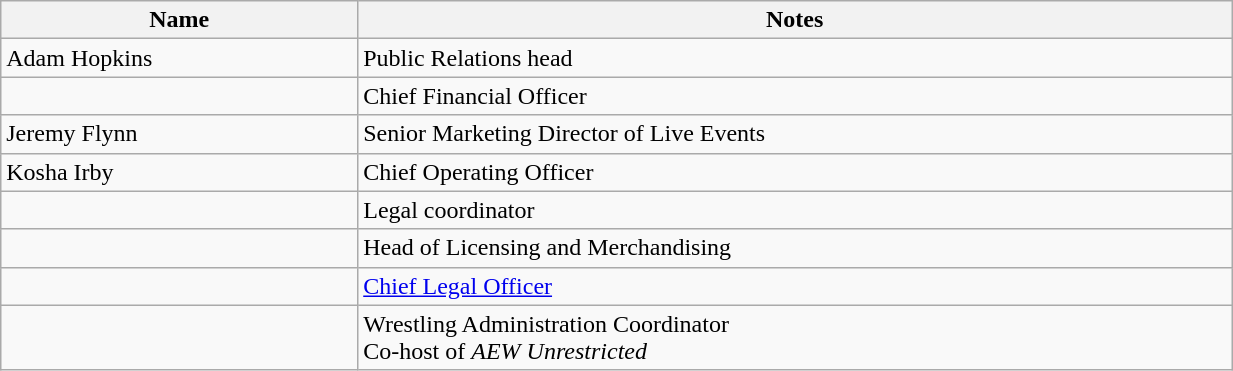<table class="wikitable sortable" style="width:65%;">
<tr>
<th style="width:29%;">Name</th>
<th style="width:71%;">Notes</th>
</tr>
<tr>
<td>Adam Hopkins</td>
<td>Public Relations head</td>
</tr>
<tr>
<td></td>
<td>Chief Financial Officer</td>
</tr>
<tr>
<td>Jeremy Flynn</td>
<td>Senior Marketing Director of Live Events</td>
</tr>
<tr>
<td>Kosha Irby</td>
<td>Chief Operating Officer</td>
</tr>
<tr>
<td></td>
<td>Legal coordinator</td>
</tr>
<tr>
<td></td>
<td>Head of Licensing and Merchandising</td>
</tr>
<tr>
<td></td>
<td><a href='#'>Chief Legal Officer</a></td>
</tr>
<tr>
<td></td>
<td>Wrestling Administration Coordinator<br>Co-host of <em>AEW Unrestricted</em></td>
</tr>
</table>
